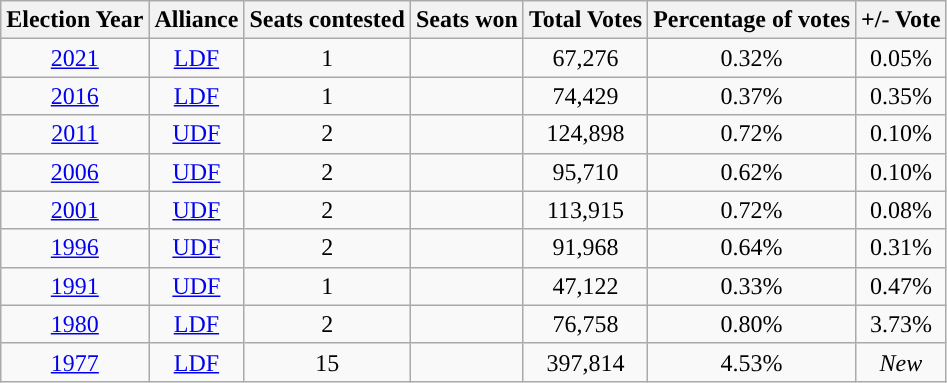<table class="wikitable" style="text-align:center">
<tr>
<th Style="background-color:">Election Year</th>
<th Style="background-color:">Alliance</th>
<th Style="background-color:">Seats contested</th>
<th Style="background-color:">Seats won</th>
<th Style="background-color:">Total Votes</th>
<th Style="background-color:">Percentage of votes</th>
<th Style="background-color:">+/- Vote</th>
</tr>
<tr>
<td><a href='#'>2021</a></td>
<td><a href='#'>LDF</a></td>
<td>1</td>
<td></td>
<td>67,276</td>
<td>0.32%</td>
<td> 0.05%</td>
</tr>
<tr>
<td><a href='#'>2016</a></td>
<td><a href='#'>LDF</a></td>
<td>1</td>
<td></td>
<td>74,429</td>
<td>0.37%</td>
<td> 0.35%</td>
</tr>
<tr>
<td><a href='#'>2011</a></td>
<td><a href='#'>UDF</a></td>
<td>2</td>
<td></td>
<td>124,898</td>
<td>0.72%</td>
<td> 0.10%</td>
</tr>
<tr>
<td><a href='#'>2006</a></td>
<td><a href='#'>UDF</a></td>
<td>2</td>
<td></td>
<td>95,710</td>
<td>0.62%</td>
<td> 0.10%</td>
</tr>
<tr>
<td><a href='#'>2001</a></td>
<td><a href='#'>UDF</a></td>
<td>2</td>
<td></td>
<td>113,915</td>
<td>0.72%</td>
<td> 0.08%</td>
</tr>
<tr>
<td><a href='#'>1996</a></td>
<td><a href='#'>UDF</a></td>
<td>2</td>
<td></td>
<td>91,968</td>
<td>0.64%</td>
<td> 0.31%</td>
</tr>
<tr>
<td><a href='#'>1991</a></td>
<td><a href='#'>UDF</a></td>
<td>1</td>
<td></td>
<td>47,122</td>
<td>0.33%</td>
<td> 0.47%</td>
</tr>
<tr>
<td><a href='#'>1980</a></td>
<td><a href='#'>LDF</a></td>
<td>2</td>
<td></td>
<td>76,758</td>
<td>0.80%</td>
<td> 3.73%</td>
</tr>
<tr>
<td><a href='#'>1977</a></td>
<td><a href='#'>LDF</a></td>
<td>15</td>
<td></td>
<td>397,814</td>
<td>4.53%</td>
<td><em>New</em></td>
</tr>
</table>
